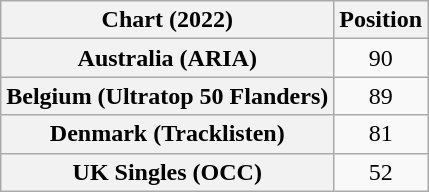<table class="wikitable sortable plainrowheaders" style="text-align:center">
<tr>
<th>Chart (2022)</th>
<th>Position</th>
</tr>
<tr>
<th scope="row">Australia (ARIA)</th>
<td>90</td>
</tr>
<tr>
<th scope="row">Belgium (Ultratop 50 Flanders)</th>
<td>89</td>
</tr>
<tr>
<th scope="row">Denmark (Tracklisten)</th>
<td>81</td>
</tr>
<tr>
<th scope="row">UK Singles (OCC)</th>
<td>52</td>
</tr>
</table>
